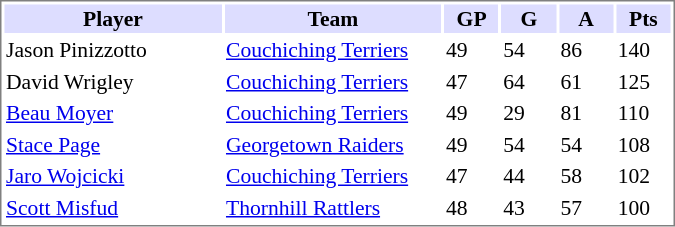<table cellpadding="0">
<tr align="left" style="vertical-align: top">
<td></td>
<td><br><table cellpadding="1" width="450px" style="font-size: 90%; border: 1px solid gray;">
<tr>
<th bgcolor="#DDDDFF" width="30%">Player</th>
<th bgcolor="#DDDDFF" width="30%">Team</th>
<th bgcolor="#DDDDFF" width="7.5%">GP</th>
<th bgcolor="#DDDDFF" width="7.5%">G</th>
<th bgcolor="#DDDDFF" width="7.5%">A</th>
<th bgcolor="#DDDDFF" width="7.5%">Pts</th>
</tr>
<tr>
<td>Jason Pinizzotto</td>
<td><a href='#'>Couchiching Terriers</a></td>
<td>49</td>
<td>54</td>
<td>86</td>
<td>140</td>
</tr>
<tr>
<td>David Wrigley</td>
<td><a href='#'>Couchiching Terriers</a></td>
<td>47</td>
<td>64</td>
<td>61</td>
<td>125</td>
</tr>
<tr>
<td><a href='#'>Beau Moyer</a></td>
<td><a href='#'>Couchiching Terriers</a></td>
<td>49</td>
<td>29</td>
<td>81</td>
<td>110</td>
</tr>
<tr>
<td><a href='#'>Stace Page</a></td>
<td><a href='#'>Georgetown Raiders</a></td>
<td>49</td>
<td>54</td>
<td>54</td>
<td>108</td>
</tr>
<tr>
<td><a href='#'>Jaro Wojcicki</a></td>
<td><a href='#'>Couchiching Terriers</a></td>
<td>47</td>
<td>44</td>
<td>58</td>
<td>102</td>
</tr>
<tr>
<td><a href='#'>Scott Misfud</a></td>
<td><a href='#'>Thornhill Rattlers</a></td>
<td>48</td>
<td>43</td>
<td>57</td>
<td>100</td>
</tr>
</table>
</td>
</tr>
</table>
